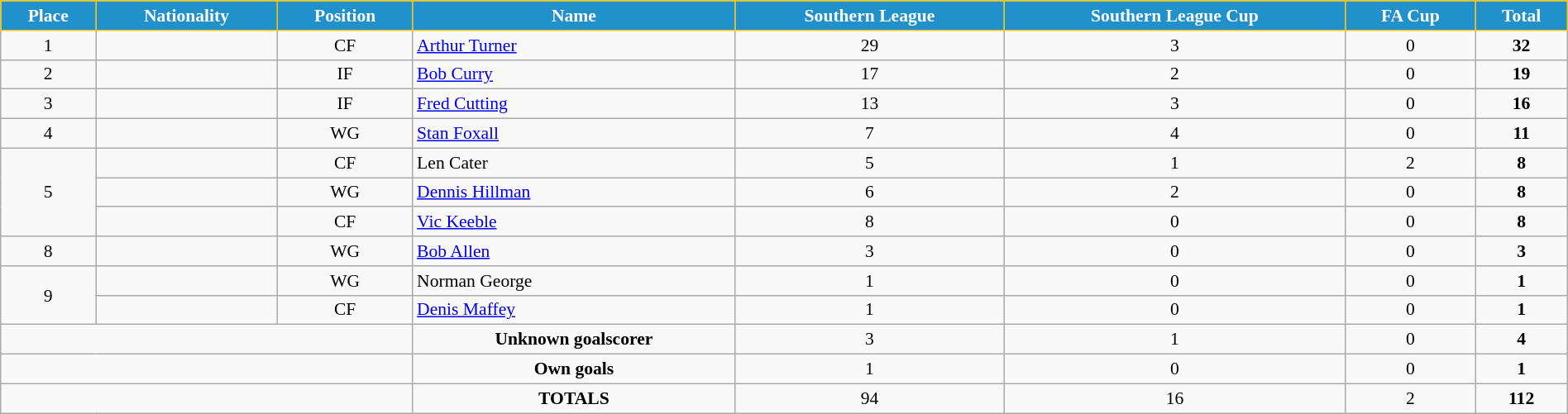<table class="wikitable" style="text-align:center; font-size:90%; width:100%;">
<tr>
<th style="background:#2191CC; color:white; border:1px solid #F7C408; text-align:center;">Place</th>
<th style="background:#2191CC; color:white; border:1px solid #F7C408; text-align:center;">Nationality</th>
<th style="background:#2191CC; color:white; border:1px solid #F7C408; text-align:center;">Position</th>
<th style="background:#2191CC; color:white; border:1px solid #F7C408; text-align:center;">Name</th>
<th style="background:#2191CC; color:white; border:1px solid #F7C408; text-align:center;">Southern League</th>
<th style="background:#2191CC; color:white; border:1px solid #F7C408; text-align:center;">Southern League Cup</th>
<th style="background:#2191CC; color:white; border:1px solid #F7C408; text-align:center;">FA Cup</th>
<th style="background:#2191CC; color:white; border:1px solid #F7C408; text-align:center;">Total</th>
</tr>
<tr>
<td>1</td>
<td></td>
<td>CF</td>
<td align="left"><a href='#'>Arthur Turner</a></td>
<td>29</td>
<td>3</td>
<td>0</td>
<td><strong>32</strong></td>
</tr>
<tr>
<td>2</td>
<td></td>
<td>IF</td>
<td align="left"><a href='#'>Bob Curry</a></td>
<td>17</td>
<td>2</td>
<td>0</td>
<td><strong>19</strong></td>
</tr>
<tr>
<td>3</td>
<td></td>
<td>IF</td>
<td align="left"><a href='#'>Fred Cutting</a></td>
<td>13</td>
<td>3</td>
<td>0</td>
<td><strong>16</strong></td>
</tr>
<tr>
<td>4</td>
<td></td>
<td>WG</td>
<td align="left"><a href='#'>Stan Foxall</a></td>
<td>7</td>
<td>4</td>
<td>0</td>
<td><strong>11</strong></td>
</tr>
<tr>
<td rowspan="3">5</td>
<td></td>
<td>CF</td>
<td align="left">Len Cater</td>
<td>5</td>
<td>1</td>
<td>2</td>
<td><strong>8</strong></td>
</tr>
<tr>
<td></td>
<td>WG</td>
<td align="left"><a href='#'>Dennis Hillman</a></td>
<td>6</td>
<td>2</td>
<td>0</td>
<td><strong>8</strong></td>
</tr>
<tr>
<td></td>
<td>CF</td>
<td align="left"><a href='#'>Vic Keeble</a></td>
<td>8</td>
<td>0</td>
<td>0</td>
<td><strong>8</strong></td>
</tr>
<tr>
<td>8</td>
<td></td>
<td>WG</td>
<td align="left"><a href='#'>Bob Allen</a></td>
<td>3</td>
<td>0</td>
<td>0</td>
<td><strong>3</strong></td>
</tr>
<tr>
<td rowspan="2">9</td>
<td></td>
<td>WG</td>
<td align="left">Norman George</td>
<td>1</td>
<td>0</td>
<td>0</td>
<td><strong>1</strong></td>
</tr>
<tr>
<td></td>
<td>CF</td>
<td align="left"><a href='#'>Denis Maffey</a></td>
<td>1</td>
<td>0</td>
<td>0</td>
<td><strong>1</strong></td>
</tr>
<tr>
<td colspan="3"></td>
<td><strong>Unknown goalscorer</strong></td>
<td>3</td>
<td>1</td>
<td>0</td>
<td><strong>4</strong></td>
</tr>
<tr>
<td colspan="3"></td>
<td><strong>Own goals</strong></td>
<td>1</td>
<td>0</td>
<td>0</td>
<td><strong>1</strong></td>
</tr>
<tr>
<td colspan="3"></td>
<td><strong>TOTALS</strong></td>
<td>94</td>
<td>16</td>
<td>2</td>
<td><strong>112</strong></td>
</tr>
</table>
